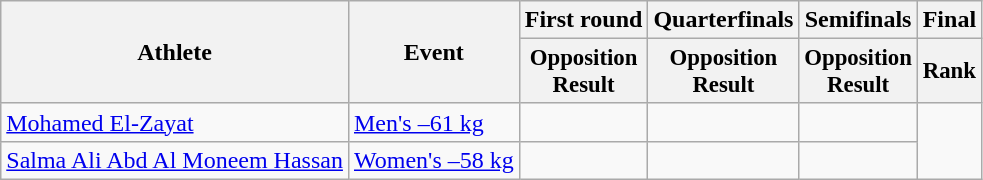<table class="wikitable" style="font-size:100%;">
<tr>
<th rowspan=2>Athlete</th>
<th rowspan=2>Event</th>
<th>First round</th>
<th>Quarterfinals</th>
<th>Semifinals</th>
<th colspan=2>Final</th>
</tr>
<tr style="font-size:95%">
<th>Opposition<br>Result</th>
<th>Opposition<br>Result</th>
<th>Opposition<br>Result</th>
<th>Rank</th>
</tr>
<tr align=center>
<td align=left><a href='#'>Mohamed El-Zayat</a></td>
<td align=left><a href='#'>Men's –61 kg</a></td>
<td></td>
<td></td>
<td></td>
</tr>
<tr align=center>
<td align=left><a href='#'>Salma Ali Abd Al Moneem Hassan</a></td>
<td align=left><a href='#'>Women's –58 kg</a></td>
<td></td>
<td></td>
<td></td>
</tr>
</table>
